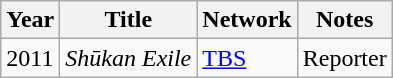<table class="wikitable">
<tr>
<th>Year</th>
<th>Title</th>
<th>Network</th>
<th>Notes</th>
</tr>
<tr>
<td>2011</td>
<td><em>Shūkan Exile</em></td>
<td><a href='#'>TBS</a></td>
<td>Reporter</td>
</tr>
</table>
